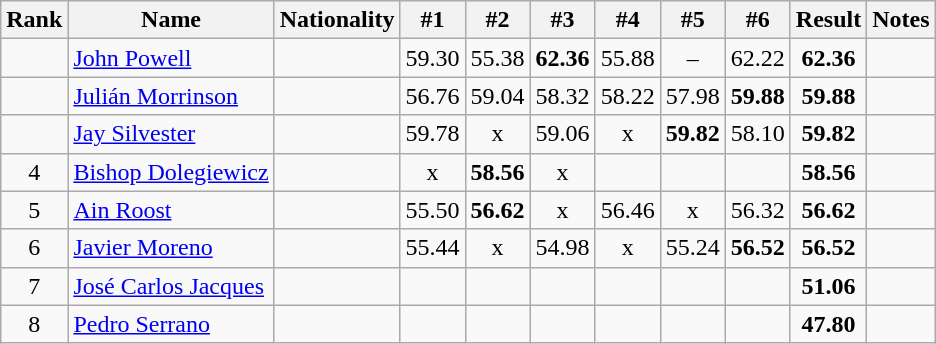<table class="wikitable sortable" style="text-align:center">
<tr>
<th>Rank</th>
<th>Name</th>
<th>Nationality</th>
<th>#1</th>
<th>#2</th>
<th>#3</th>
<th>#4</th>
<th>#5</th>
<th>#6</th>
<th>Result</th>
<th>Notes</th>
</tr>
<tr>
<td></td>
<td align=left><a href='#'>John Powell</a></td>
<td align=left></td>
<td>59.30</td>
<td>55.38</td>
<td><strong>62.36</strong></td>
<td>55.88</td>
<td>–</td>
<td>62.22</td>
<td><strong>62.36</strong></td>
<td></td>
</tr>
<tr>
<td></td>
<td align=left><a href='#'>Julián Morrinson</a></td>
<td align=left></td>
<td>56.76</td>
<td>59.04</td>
<td>58.32</td>
<td>58.22</td>
<td>57.98</td>
<td><strong>59.88</strong></td>
<td><strong>59.88</strong></td>
<td></td>
</tr>
<tr>
<td></td>
<td align=left><a href='#'>Jay Silvester</a></td>
<td align=left></td>
<td>59.78</td>
<td>x</td>
<td>59.06</td>
<td>x</td>
<td><strong>59.82</strong></td>
<td>58.10</td>
<td><strong>59.82</strong></td>
<td></td>
</tr>
<tr>
<td>4</td>
<td align=left><a href='#'>Bishop Dolegiewicz</a></td>
<td align=left></td>
<td>x</td>
<td><strong>58.56</strong></td>
<td>x</td>
<td></td>
<td></td>
<td></td>
<td><strong>58.56</strong></td>
<td></td>
</tr>
<tr>
<td>5</td>
<td align=left><a href='#'>Ain Roost</a></td>
<td align=left></td>
<td>55.50</td>
<td><strong>56.62</strong></td>
<td>x</td>
<td>56.46</td>
<td>x</td>
<td>56.32</td>
<td><strong>56.62</strong></td>
<td></td>
</tr>
<tr>
<td>6</td>
<td align=left><a href='#'>Javier Moreno</a></td>
<td align=left></td>
<td>55.44</td>
<td>x</td>
<td>54.98</td>
<td>x</td>
<td>55.24</td>
<td><strong>56.52</strong></td>
<td><strong>56.52</strong></td>
<td></td>
</tr>
<tr>
<td>7</td>
<td align=left><a href='#'>José Carlos Jacques</a></td>
<td align=left></td>
<td></td>
<td></td>
<td></td>
<td></td>
<td></td>
<td></td>
<td><strong>51.06</strong></td>
<td></td>
</tr>
<tr>
<td>8</td>
<td align=left><a href='#'>Pedro Serrano</a></td>
<td align=left></td>
<td></td>
<td></td>
<td></td>
<td></td>
<td></td>
<td></td>
<td><strong>47.80</strong></td>
<td></td>
</tr>
</table>
